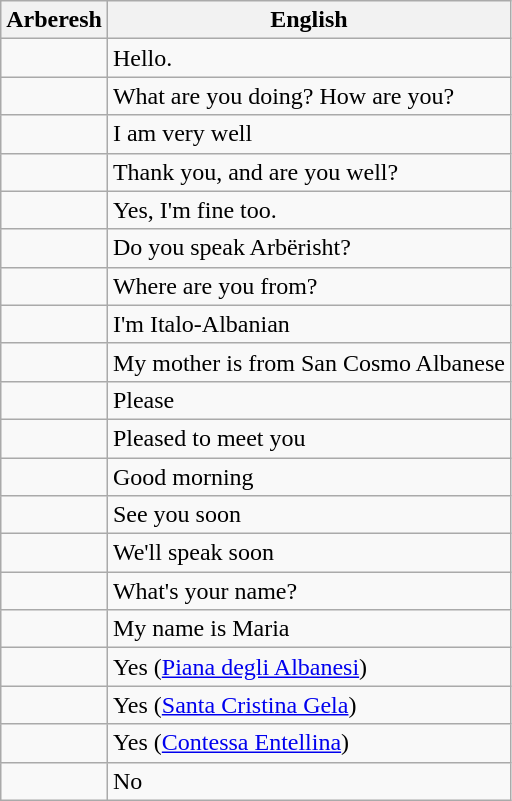<table class="wikitable">
<tr>
<th>Arberesh</th>
<th>English</th>
</tr>
<tr>
<td></td>
<td>Hello.</td>
</tr>
<tr>
<td></td>
<td>What are you doing? How are you?</td>
</tr>
<tr>
<td></td>
<td>I am very well</td>
</tr>
<tr>
<td></td>
<td>Thank you, and are you well?</td>
</tr>
<tr>
<td></td>
<td>Yes, I'm fine too.</td>
</tr>
<tr>
<td></td>
<td>Do you speak Arbërisht?</td>
</tr>
<tr>
<td></td>
<td>Where are you from?</td>
</tr>
<tr>
<td></td>
<td>I'm Italo-Albanian</td>
</tr>
<tr>
<td></td>
<td>My mother is from San Cosmo Albanese</td>
</tr>
<tr>
<td></td>
<td>Please</td>
</tr>
<tr>
<td></td>
<td>Pleased to meet you</td>
</tr>
<tr>
<td></td>
<td>Good morning</td>
</tr>
<tr>
<td></td>
<td>See you soon</td>
</tr>
<tr>
<td></td>
<td>We'll speak soon</td>
</tr>
<tr>
<td></td>
<td>What's your name?</td>
</tr>
<tr>
<td></td>
<td>My name is Maria</td>
</tr>
<tr>
<td></td>
<td>Yes (<a href='#'>Piana degli Albanesi</a>)</td>
</tr>
<tr>
<td></td>
<td>Yes (<a href='#'>Santa Cristina Gela</a>)</td>
</tr>
<tr>
<td></td>
<td>Yes (<a href='#'>Contessa Entellina</a>)</td>
</tr>
<tr>
<td></td>
<td>No</td>
</tr>
</table>
